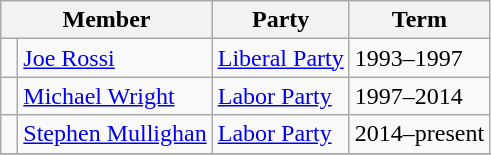<table class="wikitable">
<tr>
<th colspan="2">Member</th>
<th>Party</th>
<th>Term</th>
</tr>
<tr>
<td> </td>
<td><a href='#'>Joe Rossi</a></td>
<td><a href='#'>Liberal Party</a></td>
<td>1993–1997</td>
</tr>
<tr>
<td> </td>
<td><a href='#'>Michael Wright</a></td>
<td><a href='#'>Labor Party</a></td>
<td>1997–2014</td>
</tr>
<tr>
<td> </td>
<td><a href='#'>Stephen Mullighan</a></td>
<td><a href='#'>Labor Party</a></td>
<td>2014–present</td>
</tr>
<tr>
</tr>
</table>
